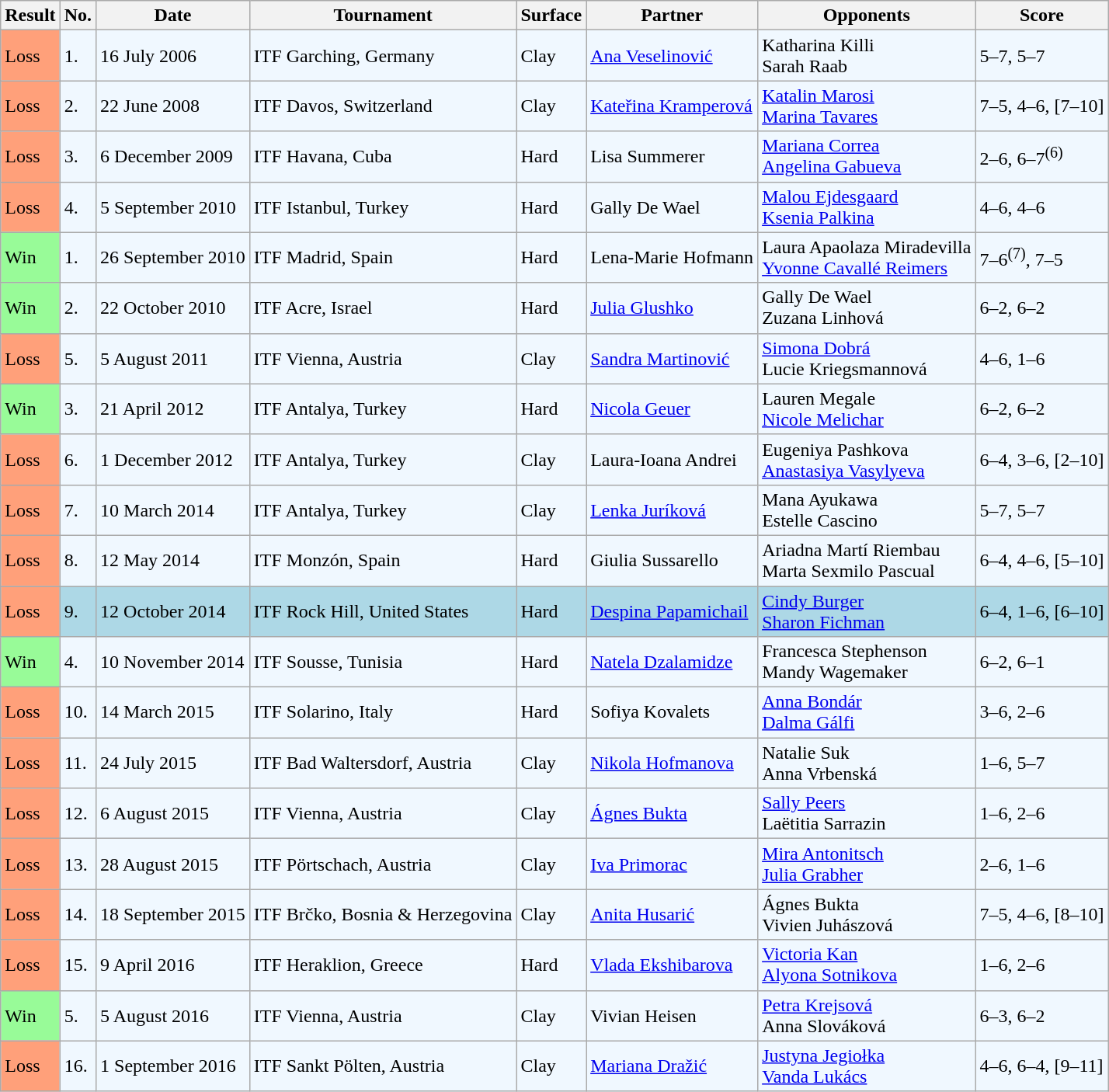<table class="sortable wikitable">
<tr>
<th>Result</th>
<th>No.</th>
<th>Date</th>
<th>Tournament</th>
<th>Surface</th>
<th>Partner</th>
<th>Opponents</th>
<th class="unsortable">Score</th>
</tr>
<tr style="background:#f0f8ff;">
<td style="background:#ffa07a;">Loss</td>
<td>1.</td>
<td>16 July 2006</td>
<td>ITF Garching, Germany</td>
<td>Clay</td>
<td> <a href='#'>Ana Veselinović</a></td>
<td> Katharina Killi <br>  Sarah Raab</td>
<td>5–7, 5–7</td>
</tr>
<tr style="background:#f0f8ff;">
<td style="background:#ffa07a;">Loss</td>
<td>2.</td>
<td>22 June 2008</td>
<td>ITF Davos, Switzerland</td>
<td>Clay</td>
<td> <a href='#'>Kateřina Kramperová</a></td>
<td> <a href='#'>Katalin Marosi</a> <br>  <a href='#'>Marina Tavares</a></td>
<td>7–5, 4–6, [7–10]</td>
</tr>
<tr style="background:#f0f8ff;">
<td style="background:#ffa07a;">Loss</td>
<td>3.</td>
<td>6 December 2009</td>
<td>ITF Havana, Cuba</td>
<td>Hard</td>
<td> Lisa Summerer</td>
<td> <a href='#'>Mariana Correa</a> <br>  <a href='#'>Angelina Gabueva</a></td>
<td>2–6, 6–7<sup>(6)</sup></td>
</tr>
<tr style="background:#f0f8ff;">
<td style="background:#ffa07a;">Loss</td>
<td>4.</td>
<td>5 September 2010</td>
<td>ITF Istanbul, Turkey</td>
<td>Hard</td>
<td> Gally De Wael</td>
<td> <a href='#'>Malou Ejdesgaard</a> <br>  <a href='#'>Ksenia Palkina</a></td>
<td>4–6, 4–6</td>
</tr>
<tr style="background:#f0f8ff;">
<td style="background:#98fb98;">Win</td>
<td>1.</td>
<td>26 September 2010</td>
<td>ITF Madrid, Spain</td>
<td>Hard</td>
<td> Lena-Marie Hofmann</td>
<td> Laura Apaolaza Miradevilla <br>  <a href='#'>Yvonne Cavallé Reimers</a></td>
<td>7–6<sup>(7)</sup>, 7–5</td>
</tr>
<tr style="background:#f0f8ff;">
<td style="background:#98fb98;">Win</td>
<td>2.</td>
<td>22 October 2010</td>
<td>ITF Acre, Israel</td>
<td>Hard</td>
<td> <a href='#'>Julia Glushko</a></td>
<td> Gally De Wael <br>  Zuzana Linhová</td>
<td>6–2, 6–2</td>
</tr>
<tr style="background:#f0f8ff;">
<td style="background:#ffa07a;">Loss</td>
<td>5.</td>
<td>5 August 2011</td>
<td>ITF Vienna, Austria</td>
<td>Clay</td>
<td> <a href='#'>Sandra Martinović</a></td>
<td> <a href='#'>Simona Dobrá</a> <br>  Lucie Kriegsmannová</td>
<td>4–6, 1–6</td>
</tr>
<tr style="background:#f0f8ff;">
<td style="background:#98fb98;">Win</td>
<td>3.</td>
<td>21 April 2012</td>
<td>ITF Antalya, Turkey</td>
<td>Hard</td>
<td> <a href='#'>Nicola Geuer</a></td>
<td> Lauren Megale <br>  <a href='#'>Nicole Melichar</a></td>
<td>6–2, 6–2</td>
</tr>
<tr style="background:#f0f8ff;">
<td style="background:#ffa07a;">Loss</td>
<td>6.</td>
<td>1 December 2012</td>
<td>ITF Antalya, Turkey</td>
<td>Clay</td>
<td> Laura-Ioana Andrei</td>
<td> Eugeniya Pashkova <br>  <a href='#'>Anastasiya Vasylyeva</a></td>
<td>6–4, 3–6, [2–10]</td>
</tr>
<tr style="background:#f0f8ff;">
<td style="background:#ffa07a;">Loss</td>
<td>7.</td>
<td>10 March 2014</td>
<td>ITF Antalya, Turkey</td>
<td>Clay</td>
<td> <a href='#'>Lenka Juríková</a></td>
<td> Mana Ayukawa <br>  Estelle Cascino</td>
<td>5–7, 5–7</td>
</tr>
<tr style="background:#f0f8ff;">
<td style="background:#ffa07a;">Loss</td>
<td>8.</td>
<td>12 May 2014</td>
<td>ITF Monzón, Spain</td>
<td>Hard</td>
<td> Giulia Sussarello</td>
<td> Ariadna Martí Riembau <br>  Marta Sexmilo Pascual</td>
<td>6–4, 4–6, [5–10]</td>
</tr>
<tr style="background:lightblue;">
<td style="background:#ffa07a;">Loss</td>
<td>9.</td>
<td>12 October 2014</td>
<td>ITF Rock Hill, United States</td>
<td>Hard</td>
<td> <a href='#'>Despina Papamichail</a></td>
<td> <a href='#'>Cindy Burger</a> <br>  <a href='#'>Sharon Fichman</a></td>
<td>6–4, 1–6, [6–10]</td>
</tr>
<tr style="background:#f0f8ff;">
<td style="background:#98fb98;">Win</td>
<td>4.</td>
<td>10 November 2014</td>
<td>ITF Sousse, Tunisia</td>
<td>Hard</td>
<td> <a href='#'>Natela Dzalamidze</a></td>
<td> Francesca Stephenson <br>  Mandy Wagemaker</td>
<td>6–2, 6–1</td>
</tr>
<tr style="background:#f0f8ff;">
<td style="background:#ffa07a;">Loss</td>
<td>10.</td>
<td>14 March 2015</td>
<td>ITF Solarino, Italy</td>
<td>Hard</td>
<td> Sofiya Kovalets</td>
<td> <a href='#'>Anna Bondár</a> <br>  <a href='#'>Dalma Gálfi</a></td>
<td>3–6, 2–6</td>
</tr>
<tr style="background:#f0f8ff;">
<td style="background:#ffa07a;">Loss</td>
<td>11.</td>
<td>24 July 2015</td>
<td>ITF Bad Waltersdorf, Austria</td>
<td>Clay</td>
<td> <a href='#'>Nikola Hofmanova</a></td>
<td> Natalie Suk <br>  Anna Vrbenská</td>
<td>1–6, 5–7</td>
</tr>
<tr style="background:#f0f8ff;">
<td style="background:#ffa07a;">Loss</td>
<td>12.</td>
<td>6 August 2015</td>
<td>ITF Vienna, Austria</td>
<td>Clay</td>
<td> <a href='#'>Ágnes Bukta</a></td>
<td> <a href='#'>Sally Peers</a> <br>  Laëtitia Sarrazin</td>
<td>1–6, 2–6</td>
</tr>
<tr style="background:#f0f8ff;">
<td style="background:#ffa07a;">Loss</td>
<td>13.</td>
<td>28 August 2015</td>
<td>ITF Pörtschach, Austria</td>
<td>Clay</td>
<td> <a href='#'>Iva Primorac</a></td>
<td> <a href='#'>Mira Antonitsch</a> <br>  <a href='#'>Julia Grabher</a></td>
<td>2–6, 1–6</td>
</tr>
<tr style="background:#f0f8ff;">
<td style="background:#ffa07a;">Loss</td>
<td>14.</td>
<td>18 September 2015</td>
<td>ITF Brčko, Bosnia & Herzegovina</td>
<td>Clay</td>
<td> <a href='#'>Anita Husarić</a></td>
<td> Ágnes Bukta <br>  Vivien Juhászová</td>
<td>7–5, 4–6, [8–10]</td>
</tr>
<tr style="background:#f0f8ff;">
<td style="background:#ffa07a;">Loss</td>
<td>15.</td>
<td>9 April 2016</td>
<td>ITF Heraklion, Greece</td>
<td>Hard</td>
<td> <a href='#'>Vlada Ekshibarova</a></td>
<td> <a href='#'>Victoria Kan</a> <br>  <a href='#'>Alyona Sotnikova</a></td>
<td>1–6, 2–6</td>
</tr>
<tr style="background:#f0f8ff;">
<td style="background:#98fb98;">Win</td>
<td>5.</td>
<td>5 August 2016</td>
<td>ITF Vienna, Austria</td>
<td>Clay</td>
<td> Vivian Heisen</td>
<td> <a href='#'>Petra Krejsová</a> <br>  Anna Slováková</td>
<td>6–3, 6–2</td>
</tr>
<tr style="background:#f0f8ff;">
<td style="background:#ffa07a;">Loss</td>
<td>16.</td>
<td>1 September 2016</td>
<td>ITF Sankt Pölten, Austria</td>
<td>Clay</td>
<td> <a href='#'>Mariana Dražić</a></td>
<td> <a href='#'>Justyna Jegiołka</a> <br>  <a href='#'>Vanda Lukács</a></td>
<td>4–6, 6–4, [9–11]</td>
</tr>
</table>
